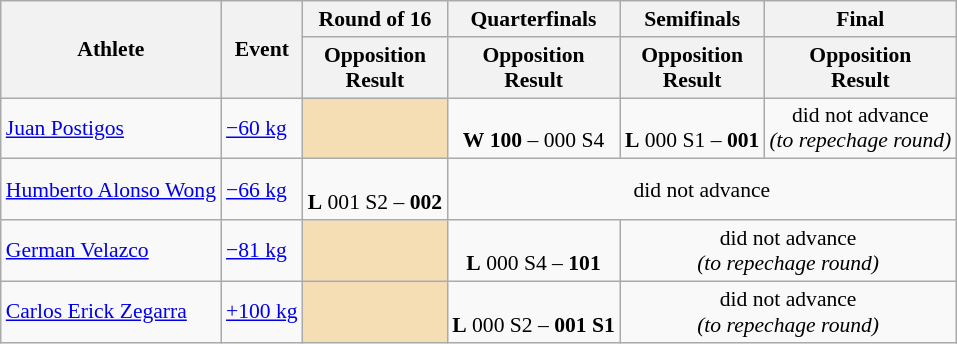<table class="wikitable" style="font-size:90%">
<tr>
<th rowspan="2">Athlete</th>
<th rowspan="2">Event</th>
<th>Round of 16</th>
<th>Quarterfinals</th>
<th>Semifinals</th>
<th>Final</th>
</tr>
<tr>
<th>Opposition<br>Result</th>
<th>Opposition<br>Result</th>
<th>Opposition<br>Result</th>
<th>Opposition<br>Result</th>
</tr>
<tr>
<td><a href='#'>Juan Postigos</a></td>
<td><a href='#'>−60 kg</a></td>
<td align="center" bgcolor=wheat></td>
<td align=center><br><strong>W</strong> <strong>100</strong> – 000 S4</td>
<td align=center><br><strong>L</strong> 000 S1 – <strong>001</strong></td>
<td align=center colspan="5">did not advance<br><em>(to repechage round)</em></td>
</tr>
<tr>
<td><a href='#'>Humberto Alonso Wong</a></td>
<td><a href='#'>−66 kg</a></td>
<td align=center><br><strong>L</strong> 001 S2 – <strong>002</strong></td>
<td align=center colspan="5">did not advance</td>
</tr>
<tr>
<td><a href='#'>German Velazco</a></td>
<td><a href='#'>−81 kg</a></td>
<td align="center" bgcolor=wheat></td>
<td align=center><br><strong>L</strong> 000 S4 – <strong>101</strong></td>
<td align=center colspan="5">did not advance<br><em>(to repechage round)</em></td>
</tr>
<tr>
<td><a href='#'>Carlos Erick Zegarra</a></td>
<td><a href='#'>+100 kg</a></td>
<td align="center" bgcolor=wheat></td>
<td align=center><br><strong>L</strong> 000 S2 – <strong>001 S1</strong></td>
<td align=center colspan="5">did not advance<br><em>(to repechage round)</em></td>
</tr>
</table>
